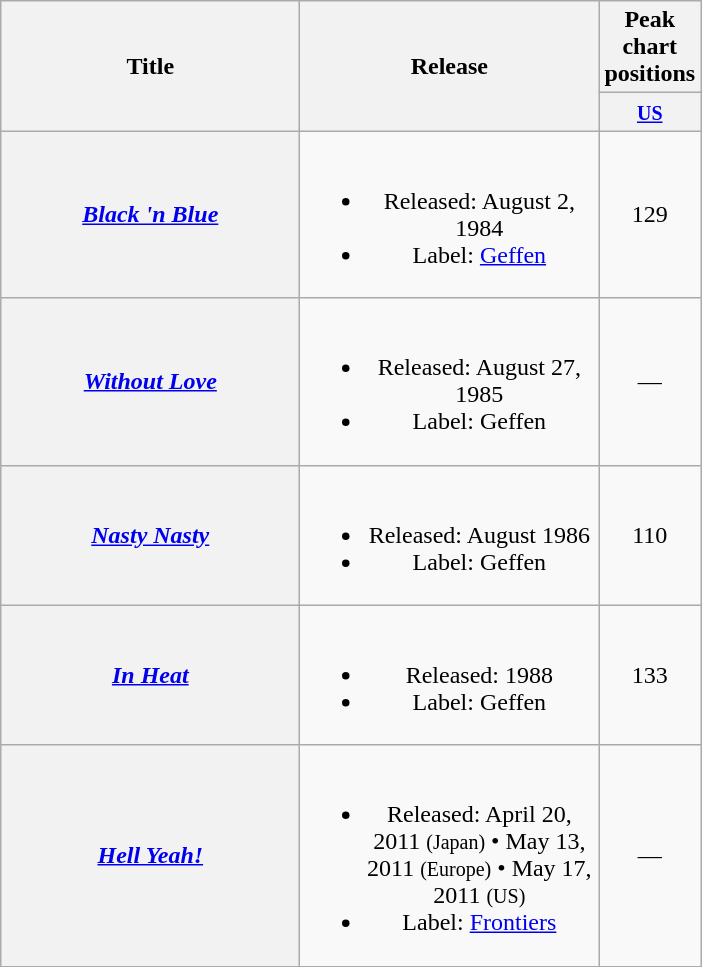<table class="wikitable plainrowheaders" style="text-align:center;" border="1">
<tr>
<th scope="col" rowspan="2" style="width:12em;">Title</th>
<th scope="col" rowspan="2" style="width:12em;">Release</th>
<th colspan="1">Peak chart positions</th>
</tr>
<tr>
<th width="40px"><small><a href='#'>US</a></small></th>
</tr>
<tr>
<th scope="row"><em><a href='#'>Black 'n Blue</a></em></th>
<td><br><ul><li>Released: August 2, 1984</li><li>Label: <a href='#'>Geffen</a></li></ul></td>
<td>129</td>
</tr>
<tr>
<th scope="row"><em><a href='#'>Without Love</a></em></th>
<td><br><ul><li>Released: August 27, 1985</li><li>Label: Geffen</li></ul></td>
<td>—</td>
</tr>
<tr>
<th scope="row"><em><a href='#'>Nasty Nasty</a></em></th>
<td><br><ul><li>Released: August 1986</li><li>Label: Geffen</li></ul></td>
<td>110</td>
</tr>
<tr>
<th scope="row"><em><a href='#'>In Heat</a></em></th>
<td><br><ul><li>Released: 1988</li><li>Label: Geffen</li></ul></td>
<td>133</td>
</tr>
<tr>
<th scope="row"><em><a href='#'>Hell Yeah!</a></em></th>
<td><br><ul><li>Released: April 20, 2011 <small>(Japan)</small> • May 13, 2011 <small>(Europe)</small> • May 17, 2011 <small>(US)</small></li><li>Label: <a href='#'>Frontiers</a></li></ul></td>
<td>—</td>
</tr>
<tr>
</tr>
</table>
